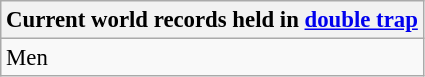<table class="wikitable" style="font-size: 95%">
<tr>
<th colspan=7>Current world records held in <a href='#'>double trap</a></th>
</tr>
<tr>
<td>Men<br></td>
</tr>
</table>
